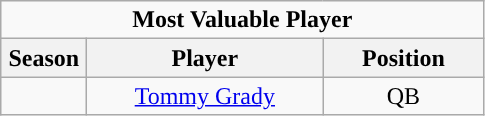<table class="wikitable sortable" style="text-align:center">
<tr>
<td colspan="4"><strong>Most Valuable Player</strong></td>
</tr>
<tr>
<th style="width:50px; ">Season</th>
<th style="width:150px; ">Player</th>
<th style="width:100px; ">Position</th>
</tr>
<tr>
<td></td>
<td><a href='#'>Tommy Grady</a></td>
<td>QB</td>
</tr>
</table>
